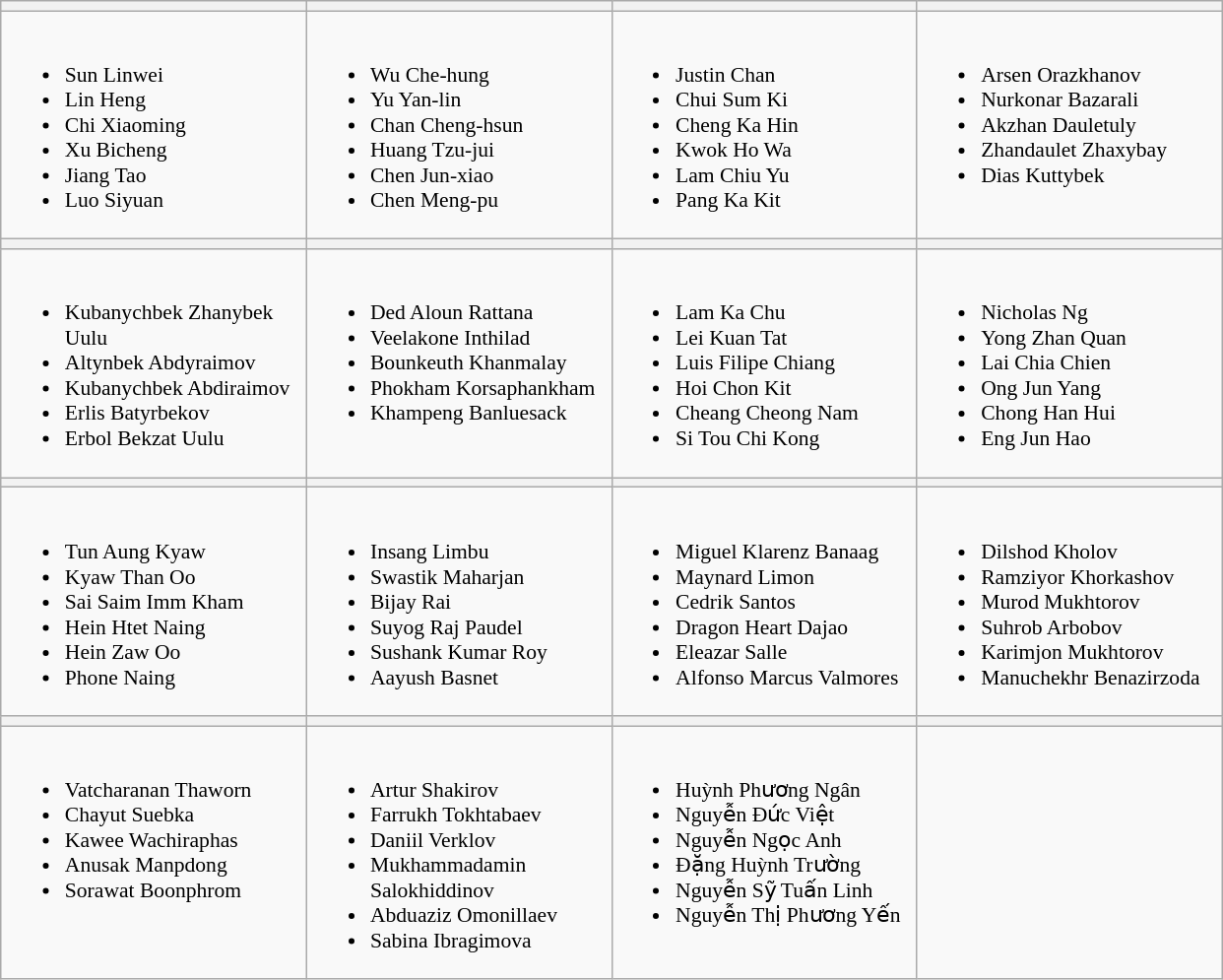<table class="wikitable" style="font-size:90%">
<tr>
<th width=200></th>
<th width=200></th>
<th width=200></th>
<th width=200></th>
</tr>
<tr>
<td valign=top><br><ul><li>Sun Linwei</li><li>Lin Heng</li><li>Chi Xiaoming</li><li>Xu Bicheng</li><li>Jiang Tao</li><li>Luo Siyuan</li></ul></td>
<td valign=top><br><ul><li>Wu Che-hung</li><li>Yu Yan-lin</li><li>Chan Cheng-hsun</li><li>Huang Tzu-jui</li><li>Chen Jun-xiao</li><li>Chen Meng-pu</li></ul></td>
<td valign=top><br><ul><li>Justin Chan</li><li>Chui Sum Ki</li><li>Cheng Ka Hin</li><li>Kwok Ho Wa</li><li>Lam Chiu Yu</li><li>Pang Ka Kit</li></ul></td>
<td valign=top><br><ul><li>Arsen Orazkhanov</li><li>Nurkonar Bazarali</li><li>Akzhan Dauletuly</li><li>Zhandaulet Zhaxybay</li><li>Dias Kuttybek</li></ul></td>
</tr>
<tr>
<th></th>
<th></th>
<th></th>
<th></th>
</tr>
<tr>
<td valign=top><br><ul><li>Kubanychbek Zhanybek Uulu</li><li>Altynbek Abdyraimov</li><li>Kubanychbek Abdiraimov</li><li>Erlis Batyrbekov</li><li>Erbol Bekzat Uulu</li></ul></td>
<td valign=top><br><ul><li>Ded Aloun Rattana</li><li>Veelakone Inthilad</li><li>Bounkeuth Khanmalay</li><li>Phokham Korsaphankham</li><li>Khampeng Banluesack</li></ul></td>
<td valign=top><br><ul><li>Lam Ka Chu</li><li>Lei Kuan Tat</li><li>Luis Filipe Chiang</li><li>Hoi Chon Kit</li><li>Cheang Cheong Nam</li><li>Si Tou Chi Kong</li></ul></td>
<td valign=top><br><ul><li>Nicholas Ng</li><li>Yong Zhan Quan</li><li>Lai Chia Chien</li><li>Ong Jun Yang</li><li>Chong Han Hui</li><li>Eng Jun Hao</li></ul></td>
</tr>
<tr>
<th></th>
<th></th>
<th></th>
<th></th>
</tr>
<tr>
<td valign=top><br><ul><li>Tun Aung Kyaw</li><li>Kyaw Than Oo</li><li>Sai Saim Imm Kham</li><li>Hein Htet Naing</li><li>Hein Zaw Oo</li><li>Phone Naing</li></ul></td>
<td valign=top><br><ul><li>Insang Limbu</li><li>Swastik Maharjan</li><li>Bijay Rai</li><li>Suyog Raj Paudel</li><li>Sushank Kumar Roy</li><li>Aayush Basnet</li></ul></td>
<td valign=top><br><ul><li>Miguel Klarenz Banaag</li><li>Maynard Limon</li><li>Cedrik Santos</li><li>Dragon Heart Dajao</li><li>Eleazar Salle</li><li>Alfonso Marcus Valmores</li></ul></td>
<td valign=top><br><ul><li>Dilshod Kholov</li><li>Ramziyor Khorkashov</li><li>Murod Mukhtorov</li><li>Suhrob Arbobov</li><li>Karimjon Mukhtorov</li><li>Manuchekhr Benazirzoda</li></ul></td>
</tr>
<tr>
<th></th>
<th></th>
<th></th>
<th></th>
</tr>
<tr>
<td valign=top><br><ul><li>Vatcharanan Thaworn</li><li>Chayut Suebka</li><li>Kawee Wachiraphas</li><li>Anusak Manpdong</li><li>Sorawat Boonphrom</li></ul></td>
<td valign=top><br><ul><li>Artur Shakirov</li><li>Farrukh Tokhtabaev</li><li>Daniil Verklov</li><li>Mukhammadamin Salokhiddinov</li><li>Abduaziz Omonillaev</li><li>Sabina Ibragimova</li></ul></td>
<td valign=top><br><ul><li>Huỳnh Phương Ngân</li><li>Nguyễn Đức Việt</li><li>Nguyễn Ngọc Anh</li><li>Đặng Huỳnh Trường</li><li>Nguyễn Sỹ Tuấn Linh</li><li>Nguyễn Thị Phương Yến</li></ul></td>
<td valign=top></td>
</tr>
</table>
